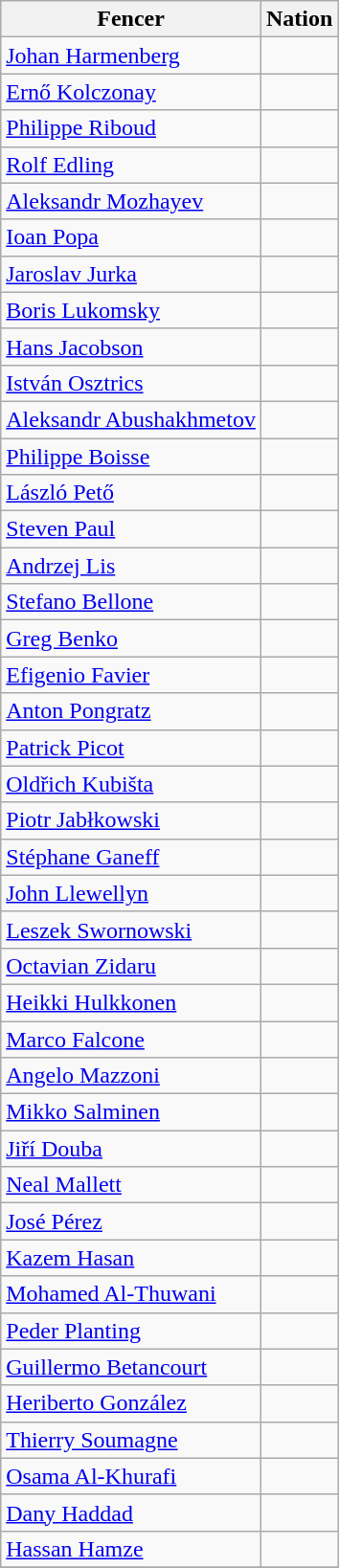<table class="wikitable sortable" style="text-align: center;">
<tr>
<th>Fencer</th>
<th>Nation</th>
</tr>
<tr>
<td align=left><a href='#'>Johan Harmenberg</a></td>
<td align=left></td>
</tr>
<tr>
<td align=left><a href='#'>Ernő Kolczonay</a></td>
<td align=left></td>
</tr>
<tr>
<td align=left><a href='#'>Philippe Riboud</a></td>
<td align=left></td>
</tr>
<tr>
<td align=left><a href='#'>Rolf Edling</a></td>
<td align=left></td>
</tr>
<tr>
<td align=left><a href='#'>Aleksandr Mozhayev</a></td>
<td align=left></td>
</tr>
<tr>
<td align=left><a href='#'>Ioan Popa</a></td>
<td align=left></td>
</tr>
<tr>
<td align=left><a href='#'>Jaroslav Jurka</a></td>
<td align=left></td>
</tr>
<tr>
<td align=left><a href='#'>Boris Lukomsky</a></td>
<td align=left></td>
</tr>
<tr>
<td align=left><a href='#'>Hans Jacobson</a></td>
<td align=left></td>
</tr>
<tr>
<td align=left><a href='#'>István Osztrics</a></td>
<td align=left></td>
</tr>
<tr>
<td align=left><a href='#'>Aleksandr Abushakhmetov</a></td>
<td align=left></td>
</tr>
<tr>
<td align=left><a href='#'>Philippe Boisse</a></td>
<td align=left></td>
</tr>
<tr>
<td align=left><a href='#'>László Pető</a></td>
<td align=left></td>
</tr>
<tr>
<td align=left><a href='#'>Steven Paul</a></td>
<td align=left></td>
</tr>
<tr>
<td align=left><a href='#'>Andrzej Lis</a></td>
<td align=left></td>
</tr>
<tr>
<td align=left><a href='#'>Stefano Bellone</a></td>
<td align=left></td>
</tr>
<tr>
<td align=left><a href='#'>Greg Benko</a></td>
<td align=left></td>
</tr>
<tr>
<td align=left><a href='#'>Efigenio Favier</a></td>
<td align=left></td>
</tr>
<tr>
<td align=left><a href='#'>Anton Pongratz</a></td>
<td align=left></td>
</tr>
<tr>
<td align=left><a href='#'>Patrick Picot</a></td>
<td align=left></td>
</tr>
<tr>
<td align=left><a href='#'>Oldřich Kubišta</a></td>
<td align=left></td>
</tr>
<tr>
<td align=left><a href='#'>Piotr Jabłkowski</a></td>
<td align=left></td>
</tr>
<tr>
<td align=left><a href='#'>Stéphane Ganeff</a></td>
<td align=left></td>
</tr>
<tr>
<td align=left><a href='#'>John Llewellyn</a></td>
<td align=left></td>
</tr>
<tr>
<td align=left><a href='#'>Leszek Swornowski</a></td>
<td align=left></td>
</tr>
<tr>
<td align=left><a href='#'>Octavian Zidaru</a></td>
<td align=left></td>
</tr>
<tr>
<td align=left><a href='#'>Heikki Hulkkonen</a></td>
<td align=left></td>
</tr>
<tr>
<td align=left><a href='#'>Marco Falcone</a></td>
<td align=left></td>
</tr>
<tr>
<td align=left><a href='#'>Angelo Mazzoni</a></td>
<td align=left></td>
</tr>
<tr>
<td align=left><a href='#'>Mikko Salminen</a></td>
<td align=left></td>
</tr>
<tr>
<td align=left><a href='#'>Jiří Douba</a></td>
<td align=left></td>
</tr>
<tr>
<td align=left><a href='#'>Neal Mallett</a></td>
<td align=left></td>
</tr>
<tr>
<td align=left><a href='#'>José Pérez</a></td>
<td align=left></td>
</tr>
<tr>
<td align=left><a href='#'>Kazem Hasan</a></td>
<td align=left></td>
</tr>
<tr>
<td align=left><a href='#'>Mohamed Al-Thuwani</a></td>
<td align=left></td>
</tr>
<tr>
<td align=left><a href='#'>Peder Planting</a></td>
<td align=left></td>
</tr>
<tr>
<td align=left><a href='#'>Guillermo Betancourt</a></td>
<td align=left></td>
</tr>
<tr>
<td align=left><a href='#'>Heriberto González</a></td>
<td align=left></td>
</tr>
<tr>
<td align=left><a href='#'>Thierry Soumagne</a></td>
<td align=left></td>
</tr>
<tr>
<td align=left><a href='#'>Osama Al-Khurafi</a></td>
<td align=left></td>
</tr>
<tr>
<td align=left><a href='#'>Dany Haddad</a></td>
<td align=left></td>
</tr>
<tr>
<td align=left><a href='#'>Hassan Hamze</a></td>
<td align=left></td>
</tr>
<tr>
</tr>
</table>
